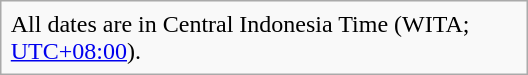<table class="infobox selfreference" style="width:22em;">
<tr>
<td>All dates are in Central Indonesia Time (WITA; <a href='#'>UTC+08:00</a>).</td>
</tr>
</table>
